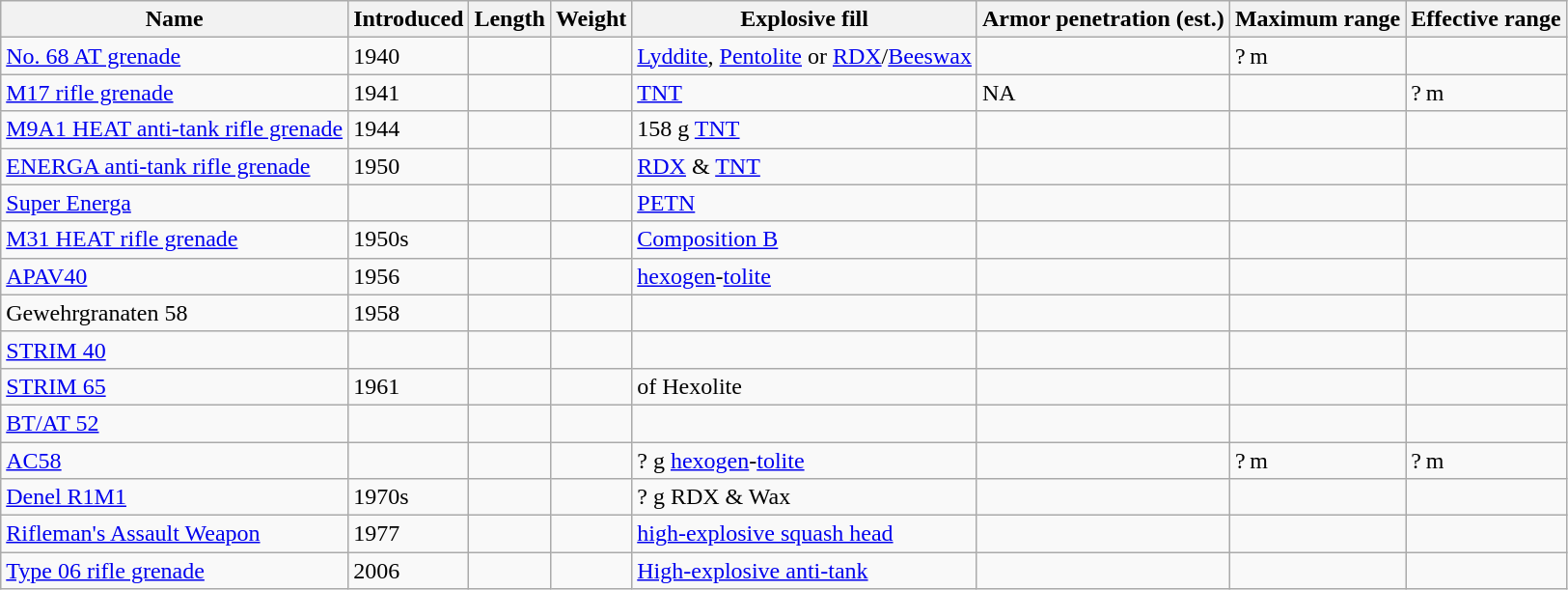<table class="wikitable">
<tr>
<th>Name</th>
<th>Introduced</th>
<th>Length</th>
<th>Weight</th>
<th>Explosive fill</th>
<th>Armor penetration (est.)</th>
<th>Maximum range</th>
<th>Effective range</th>
</tr>
<tr>
<td><a href='#'>No. 68 AT grenade</a></td>
<td>1940</td>
<td></td>
<td></td>
<td> <a href='#'>Lyddite</a>, <a href='#'>Pentolite</a> or <a href='#'>RDX</a>/<a href='#'>Beeswax</a></td>
<td></td>
<td>? m</td>
<td></td>
</tr>
<tr>
<td><a href='#'>M17 rifle grenade</a></td>
<td>1941</td>
<td></td>
<td></td>
<td> <a href='#'>TNT</a></td>
<td>NA</td>
<td></td>
<td>? m</td>
</tr>
<tr>
<td><a href='#'>M9A1 HEAT anti-tank rifle grenade</a></td>
<td>1944</td>
<td></td>
<td></td>
<td>158 g <a href='#'>TNT</a></td>
<td></td>
<td></td>
<td></td>
</tr>
<tr>
<td><a href='#'>ENERGA anti-tank rifle grenade</a></td>
<td>1950</td>
<td></td>
<td></td>
<td> <a href='#'>RDX</a> & <a href='#'>TNT</a></td>
<td></td>
<td></td>
<td></td>
</tr>
<tr>
<td><a href='#'>Super Energa</a></td>
<td></td>
<td></td>
<td></td>
<td> <a href='#'>PETN</a></td>
<td></td>
<td></td>
<td></td>
</tr>
<tr>
<td><a href='#'>M31 HEAT rifle grenade</a></td>
<td>1950s</td>
<td></td>
<td></td>
<td> <a href='#'>Composition B</a></td>
<td></td>
<td></td>
<td></td>
</tr>
<tr>
<td><a href='#'>APAV40</a></td>
<td>1956</td>
<td></td>
<td></td>
<td> <a href='#'>hexogen</a>-<a href='#'>tolite</a></td>
<td></td>
<td></td>
<td></td>
</tr>
<tr>
<td>Gewehrgranaten 58</td>
<td>1958</td>
<td></td>
<td><br></td>
<td></td>
<td></td>
<td></td>
<td></td>
</tr>
<tr>
<td><a href='#'>STRIM 40</a></td>
<td></td>
<td></td>
<td></td>
<td></td>
<td></td>
<td></td>
<td></td>
</tr>
<tr>
<td><a href='#'>STRIM 65</a></td>
<td>1961</td>
<td></td>
<td></td>
<td> of Hexolite</td>
<td></td>
<td></td>
<td></td>
</tr>
<tr>
<td><a href='#'>BT/AT 52</a></td>
<td></td>
<td></td>
<td></td>
<td></td>
<td></td>
<td></td>
<td></td>
</tr>
<tr>
<td><a href='#'>AC58</a></td>
<td></td>
<td></td>
<td></td>
<td>? g <a href='#'>hexogen</a>-<a href='#'>tolite</a></td>
<td></td>
<td>? m</td>
<td>? m</td>
</tr>
<tr>
<td><a href='#'>Denel R1M1</a></td>
<td>1970s</td>
<td></td>
<td></td>
<td>? g RDX & Wax</td>
<td></td>
<td></td>
<td></td>
</tr>
<tr>
<td><a href='#'>Rifleman's Assault Weapon</a></td>
<td>1977</td>
<td></td>
<td></td>
<td> <a href='#'>high-explosive squash head</a></td>
<td></td>
<td></td>
<td></td>
</tr>
<tr>
<td><a href='#'>Type 06 rifle grenade</a></td>
<td>2006</td>
<td></td>
<td></td>
<td><a href='#'>High-explosive anti-tank</a></td>
<td></td>
<td></td>
<td></td>
</tr>
</table>
